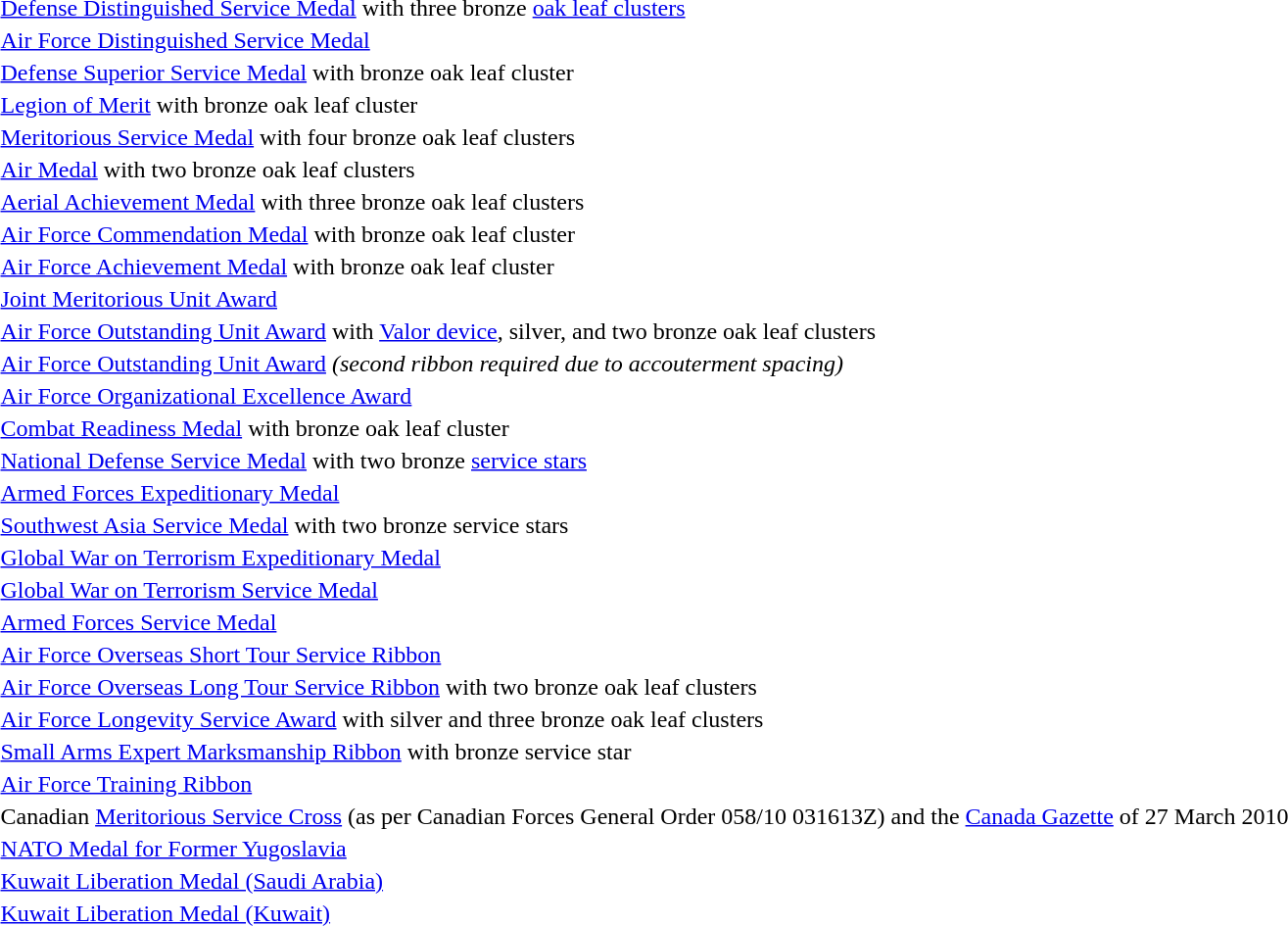<table>
<tr>
<td></td>
<td><a href='#'>Defense Distinguished Service Medal</a> with three bronze <a href='#'>oak leaf clusters</a></td>
</tr>
<tr>
<td></td>
<td><a href='#'>Air Force Distinguished Service Medal</a></td>
</tr>
<tr>
<td></td>
<td><a href='#'>Defense Superior Service Medal</a> with bronze oak leaf cluster</td>
</tr>
<tr>
<td></td>
<td><a href='#'>Legion of Merit</a> with bronze oak leaf cluster</td>
</tr>
<tr>
<td></td>
<td><a href='#'>Meritorious Service Medal</a> with four bronze oak leaf clusters</td>
</tr>
<tr>
<td></td>
<td><a href='#'>Air Medal</a> with two bronze oak leaf clusters</td>
</tr>
<tr>
<td></td>
<td><a href='#'>Aerial Achievement Medal</a> with three bronze oak leaf clusters</td>
</tr>
<tr>
<td></td>
<td><a href='#'>Air Force Commendation Medal</a> with bronze oak leaf cluster</td>
</tr>
<tr>
<td></td>
<td><a href='#'>Air Force Achievement Medal</a> with bronze oak leaf cluster</td>
</tr>
<tr>
<td></td>
<td><a href='#'>Joint Meritorious Unit Award</a></td>
</tr>
<tr>
<td></td>
<td><a href='#'>Air Force Outstanding Unit Award</a> with <a href='#'>Valor device</a>, silver, and two bronze oak leaf clusters</td>
</tr>
<tr>
<td></td>
<td><a href='#'>Air Force Outstanding Unit Award</a> <em>(second ribbon required due to accouterment spacing)</em></td>
</tr>
<tr>
<td></td>
<td><a href='#'>Air Force Organizational Excellence Award</a></td>
</tr>
<tr>
<td></td>
<td><a href='#'>Combat Readiness Medal</a> with bronze oak leaf cluster</td>
</tr>
<tr>
<td><span></span><span></span></td>
<td><a href='#'>National Defense Service Medal</a> with two bronze <a href='#'>service stars</a></td>
</tr>
<tr>
<td></td>
<td><a href='#'>Armed Forces Expeditionary Medal</a></td>
</tr>
<tr>
<td><span></span><span></span></td>
<td><a href='#'>Southwest Asia Service Medal</a> with two bronze service stars</td>
</tr>
<tr>
<td></td>
<td><a href='#'>Global War on Terrorism Expeditionary Medal</a></td>
</tr>
<tr>
<td></td>
<td><a href='#'>Global War on Terrorism Service Medal</a></td>
</tr>
<tr>
<td></td>
<td><a href='#'>Armed Forces Service Medal</a></td>
</tr>
<tr>
<td></td>
<td><a href='#'>Air Force Overseas Short Tour Service Ribbon</a></td>
</tr>
<tr>
<td></td>
<td><a href='#'>Air Force Overseas Long Tour Service Ribbon</a> with two bronze oak leaf clusters</td>
</tr>
<tr>
<td></td>
<td><a href='#'>Air Force Longevity Service Award</a> with silver and three bronze oak leaf clusters</td>
</tr>
<tr>
<td></td>
<td><a href='#'>Small Arms Expert Marksmanship Ribbon</a> with bronze service star</td>
</tr>
<tr>
<td></td>
<td><a href='#'>Air Force Training Ribbon</a></td>
</tr>
<tr>
<td></td>
<td>Canadian <a href='#'>Meritorious Service Cross</a> (as per Canadian Forces General Order 058/10 031613Z) and the <a href='#'>Canada Gazette</a> of 27 March 2010</td>
</tr>
<tr>
<td></td>
<td><a href='#'>NATO Medal for Former Yugoslavia</a></td>
</tr>
<tr>
<td></td>
<td><a href='#'>Kuwait Liberation Medal (Saudi Arabia)</a></td>
</tr>
<tr>
<td></td>
<td><a href='#'>Kuwait Liberation Medal (Kuwait)</a></td>
</tr>
<tr>
</tr>
</table>
